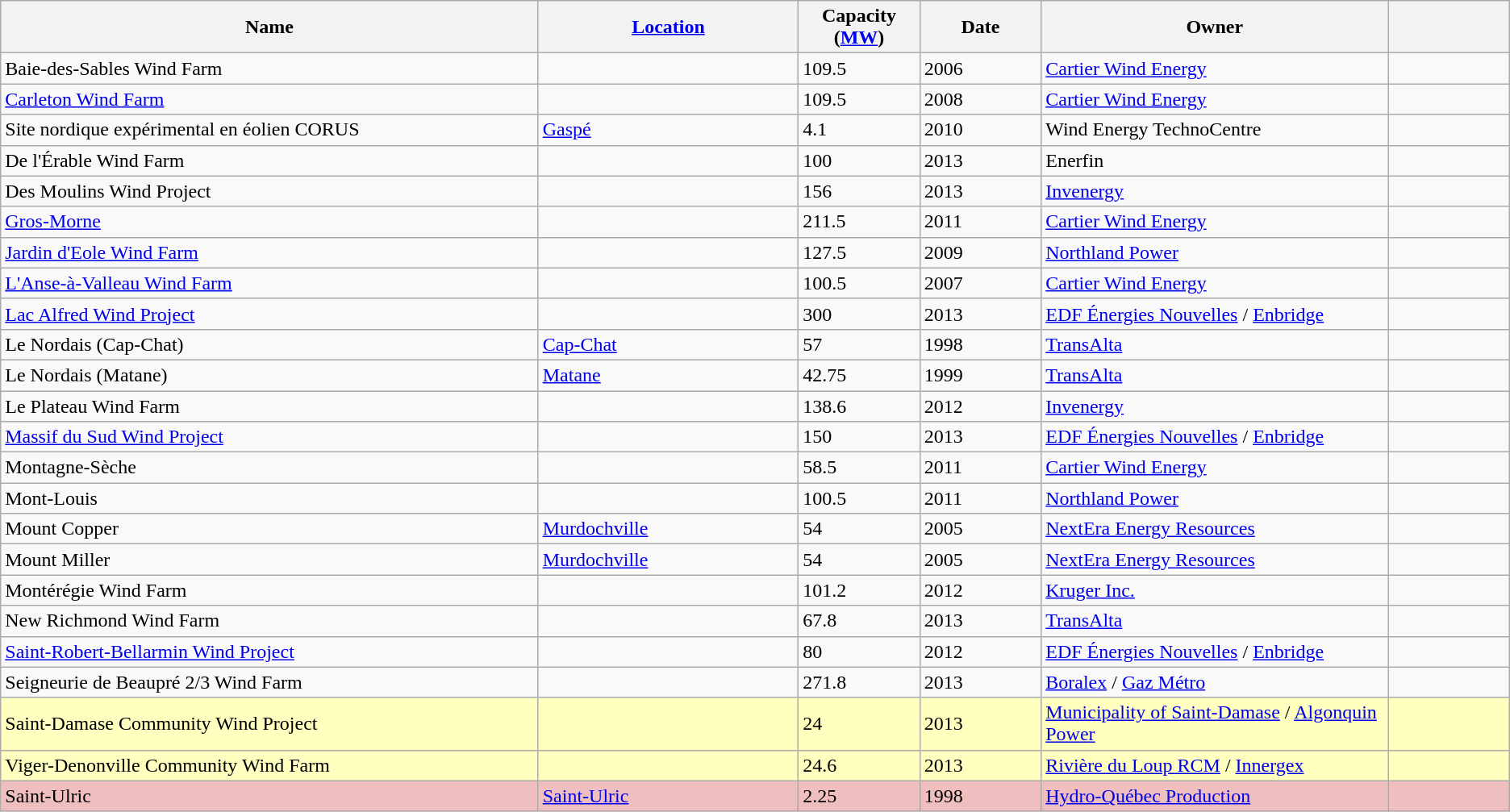<table class="wikitable sortable">
<tr>
<th width="31%">Name</th>
<th width="15%"><a href='#'>Location</a></th>
<th width="7%">Capacity (<a href='#'>MW</a>)</th>
<th width="7%">Date</th>
<th width="20%">Owner</th>
<th width="7%"></th>
</tr>
<tr>
<td>Baie-des-Sables Wind Farm</td>
<td></td>
<td>109.5</td>
<td>2006</td>
<td><a href='#'>Cartier Wind Energy</a></td>
<td></td>
</tr>
<tr>
<td><a href='#'>Carleton Wind Farm</a></td>
<td></td>
<td>109.5</td>
<td>2008</td>
<td><a href='#'>Cartier Wind Energy</a></td>
<td></td>
</tr>
<tr>
<td>Site nordique expérimental en éolien CORUS</td>
<td><a href='#'>Gaspé</a></td>
<td>4.1</td>
<td>2010</td>
<td>Wind Energy TechnoCentre</td>
<td></td>
</tr>
<tr>
<td>De l'Érable Wind Farm</td>
<td></td>
<td>100</td>
<td>2013</td>
<td>Enerfin</td>
<td></td>
</tr>
<tr>
<td>Des Moulins Wind Project</td>
<td></td>
<td>156</td>
<td>2013</td>
<td><a href='#'>Invenergy</a></td>
<td></td>
</tr>
<tr>
<td><a href='#'>Gros-Morne</a></td>
<td></td>
<td>211.5</td>
<td>2011</td>
<td><a href='#'>Cartier Wind Energy</a></td>
<td></td>
</tr>
<tr>
<td><a href='#'>Jardin d'Eole Wind Farm</a></td>
<td></td>
<td>127.5</td>
<td>2009</td>
<td><a href='#'>Northland Power</a></td>
<td></td>
</tr>
<tr>
<td><a href='#'>L'Anse-à-Valleau Wind Farm</a></td>
<td></td>
<td>100.5</td>
<td>2007</td>
<td><a href='#'>Cartier Wind Energy</a></td>
<td></td>
</tr>
<tr>
<td><a href='#'>Lac Alfred Wind Project</a></td>
<td></td>
<td>300</td>
<td>2013</td>
<td><a href='#'>EDF Énergies Nouvelles</a> / <a href='#'>Enbridge</a></td>
<td></td>
</tr>
<tr>
<td>Le Nordais (Cap-Chat)</td>
<td><a href='#'>Cap-Chat</a></td>
<td>57</td>
<td>1998</td>
<td><a href='#'>TransAlta</a></td>
<td></td>
</tr>
<tr>
<td>Le Nordais (Matane)</td>
<td><a href='#'>Matane</a></td>
<td>42.75</td>
<td>1999</td>
<td><a href='#'>TransAlta</a></td>
<td></td>
</tr>
<tr>
<td>Le Plateau Wind Farm</td>
<td></td>
<td>138.6</td>
<td>2012</td>
<td><a href='#'>Invenergy</a></td>
<td></td>
</tr>
<tr>
<td><a href='#'>Massif du Sud Wind Project</a></td>
<td></td>
<td>150</td>
<td>2013</td>
<td><a href='#'>EDF Énergies Nouvelles</a> / <a href='#'>Enbridge</a></td>
<td></td>
</tr>
<tr>
<td>Montagne-Sèche</td>
<td></td>
<td>58.5</td>
<td>2011</td>
<td><a href='#'>Cartier Wind Energy</a></td>
<td></td>
</tr>
<tr>
<td>Mont-Louis</td>
<td></td>
<td>100.5</td>
<td>2011</td>
<td><a href='#'>Northland Power</a></td>
<td></td>
</tr>
<tr>
<td>Mount Copper</td>
<td><a href='#'>Murdochville</a></td>
<td>54</td>
<td>2005</td>
<td><a href='#'>NextEra Energy Resources</a></td>
<td></td>
</tr>
<tr>
<td>Mount Miller</td>
<td><a href='#'>Murdochville</a></td>
<td>54</td>
<td>2005</td>
<td><a href='#'>NextEra Energy Resources</a></td>
<td></td>
</tr>
<tr>
<td>Montérégie Wind Farm</td>
<td></td>
<td>101.2</td>
<td>2012</td>
<td><a href='#'>Kruger Inc.</a></td>
<td></td>
</tr>
<tr>
<td>New Richmond Wind Farm</td>
<td></td>
<td>67.8</td>
<td>2013</td>
<td><a href='#'>TransAlta</a></td>
<td></td>
</tr>
<tr>
<td><a href='#'>Saint-Robert-Bellarmin Wind Project</a></td>
<td></td>
<td>80</td>
<td>2012</td>
<td><a href='#'>EDF Énergies Nouvelles</a> / <a href='#'>Enbridge</a></td>
<td></td>
</tr>
<tr>
<td>Seigneurie de Beaupré 2/3 Wind Farm</td>
<td></td>
<td>271.8</td>
<td>2013</td>
<td><a href='#'>Boralex</a> / <a href='#'>Gaz Métro</a></td>
<td></td>
</tr>
<tr bgcolor="#FFFFBF">
<td>Saint-Damase Community Wind Project</td>
<td></td>
<td>24</td>
<td>2013</td>
<td><a href='#'>Municipality of Saint-Damase</a> / <a href='#'>Algonquin Power</a></td>
<td></td>
</tr>
<tr bgcolor="#FFFFBF">
<td>Viger-Denonville Community Wind Farm</td>
<td></td>
<td>24.6</td>
<td>2013</td>
<td><a href='#'>Rivière du Loup RCM</a> / <a href='#'>Innergex</a></td>
<td></td>
</tr>
<tr bgcolor="#EFBFBF">
<td>Saint-Ulric</td>
<td><a href='#'>Saint-Ulric</a></td>
<td>2.25</td>
<td>1998</td>
<td><a href='#'>Hydro-Québec Production</a></td>
<td></td>
</tr>
</table>
